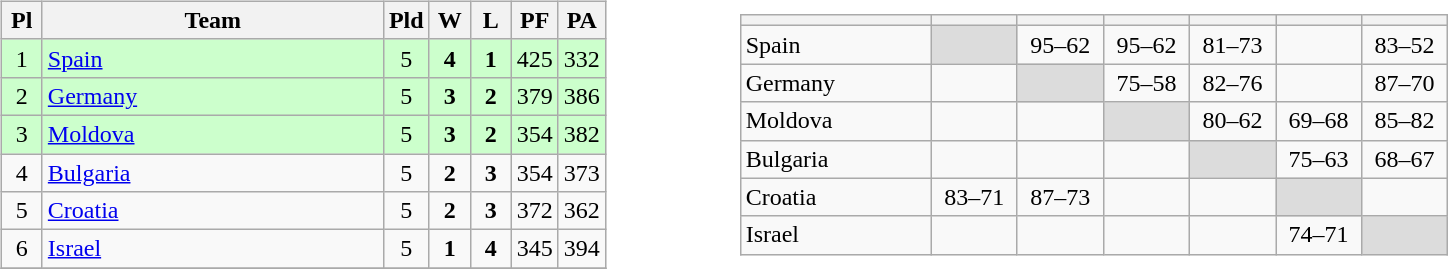<table>
<tr>
<td width="50%"><br><table class="wikitable" style="text-align: center;">
<tr>
<th width=20>Pl</th>
<th width=220>Team</th>
<th width=20>Pld</th>
<th width=20>W</th>
<th width=20>L</th>
<th width=20>PF</th>
<th width=20>PA</th>
</tr>
<tr bgcolor=ccffcc>
<td>1</td>
<td align="left"> <a href='#'>Spain</a></td>
<td>5</td>
<td><strong>4</strong></td>
<td><strong>1</strong></td>
<td>425</td>
<td>332</td>
</tr>
<tr bgcolor=ccffcc>
<td>2</td>
<td align="left"> <a href='#'>Germany</a></td>
<td>5</td>
<td><strong>3</strong></td>
<td><strong>2</strong></td>
<td>379</td>
<td>386</td>
</tr>
<tr bgcolor=ccffcc>
<td>3</td>
<td align="left"> <a href='#'>Moldova</a></td>
<td>5</td>
<td><strong>3</strong></td>
<td><strong>2</strong></td>
<td>354</td>
<td>382</td>
</tr>
<tr>
<td>4</td>
<td align="left"> <a href='#'>Bulgaria</a></td>
<td>5</td>
<td><strong>2</strong></td>
<td><strong>3</strong></td>
<td>354</td>
<td>373</td>
</tr>
<tr>
<td>5</td>
<td align="left"> <a href='#'>Croatia</a></td>
<td>5</td>
<td><strong>2</strong></td>
<td><strong>3</strong></td>
<td>372</td>
<td>362</td>
</tr>
<tr>
<td>6</td>
<td align="left"> <a href='#'>Israel</a></td>
<td>5</td>
<td><strong>1</strong></td>
<td><strong>4</strong></td>
<td>345</td>
<td>394</td>
</tr>
<tr>
</tr>
</table>
</td>
<td><br><table class="wikitable" style="text-align:center">
<tr>
<th width="120"></th>
<th width="50"></th>
<th width="50"></th>
<th width="50"></th>
<th width="50"></th>
<th width="50"></th>
<th width="50"></th>
</tr>
<tr>
<td align=left> Spain</td>
<td bgcolor="#DCDCDC"></td>
<td>95–62</td>
<td>95–62</td>
<td>81–73</td>
<td></td>
<td>83–52</td>
</tr>
<tr>
<td align=left> Germany</td>
<td></td>
<td bgcolor="#DCDCDC"></td>
<td>75–58</td>
<td>82–76</td>
<td></td>
<td>87–70</td>
</tr>
<tr>
<td align=left> Moldova</td>
<td></td>
<td></td>
<td bgcolor="#DCDCDC"></td>
<td>80–62</td>
<td>69–68</td>
<td>85–82</td>
</tr>
<tr>
<td align=left> Bulgaria</td>
<td></td>
<td></td>
<td></td>
<td bgcolor="#DCDCDC"></td>
<td>75–63</td>
<td>68–67</td>
</tr>
<tr>
<td align=left> Croatia</td>
<td>83–71</td>
<td>87–73</td>
<td></td>
<td></td>
<td bgcolor="#DCDCDC"></td>
<td></td>
</tr>
<tr>
<td align=left> Israel</td>
<td></td>
<td></td>
<td></td>
<td></td>
<td>74–71</td>
<td bgcolor="#DCDCDC"></td>
</tr>
</table>
</td>
</tr>
</table>
